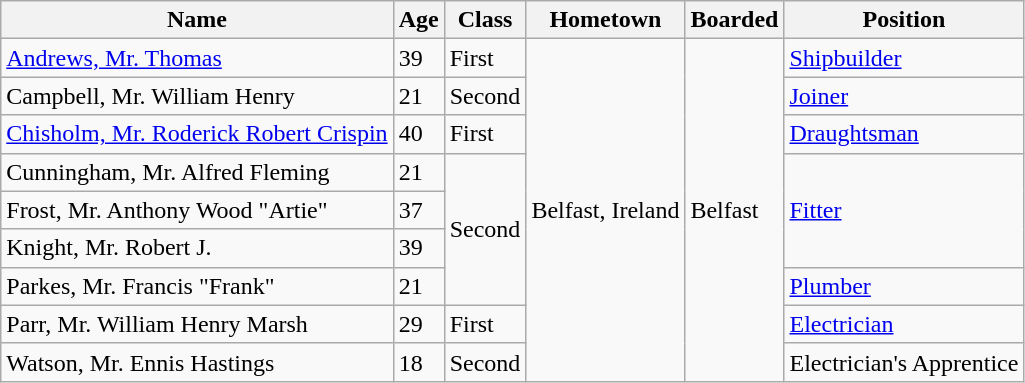<table class="sortable wikitable">
<tr>
<th>Name</th>
<th>Age</th>
<th>Class</th>
<th>Hometown</th>
<th>Boarded</th>
<th>Position</th>
</tr>
<tr>
<td><a href='#'>Andrews, Mr. Thomas</a></td>
<td>39</td>
<td>First</td>
<td rowspan="9">Belfast, Ireland</td>
<td rowspan="9">Belfast</td>
<td><a href='#'>Shipbuilder</a></td>
</tr>
<tr>
<td>Campbell, Mr. William Henry</td>
<td>21</td>
<td>Second</td>
<td><a href='#'>Joiner</a></td>
</tr>
<tr>
<td><a href='#'>Chisholm, Mr. Roderick Robert Crispin</a></td>
<td>40</td>
<td>First</td>
<td><a href='#'>Draughtsman</a></td>
</tr>
<tr>
<td>Cunningham, Mr. Alfred Fleming</td>
<td>21</td>
<td rowspan="4">Second</td>
<td rowspan="3"><a href='#'>Fitter</a></td>
</tr>
<tr>
<td>Frost, Mr. Anthony Wood "Artie"</td>
<td>37</td>
</tr>
<tr>
<td>Knight, Mr. Robert J.</td>
<td>39</td>
</tr>
<tr>
<td>Parkes, Mr. Francis "Frank"</td>
<td>21</td>
<td><a href='#'>Plumber</a></td>
</tr>
<tr>
<td>Parr, Mr. William Henry Marsh</td>
<td>29</td>
<td>First</td>
<td><a href='#'>Electrician</a></td>
</tr>
<tr>
<td>Watson, Mr. Ennis Hastings</td>
<td>18</td>
<td>Second</td>
<td>Electrician's Apprentice</td>
</tr>
</table>
